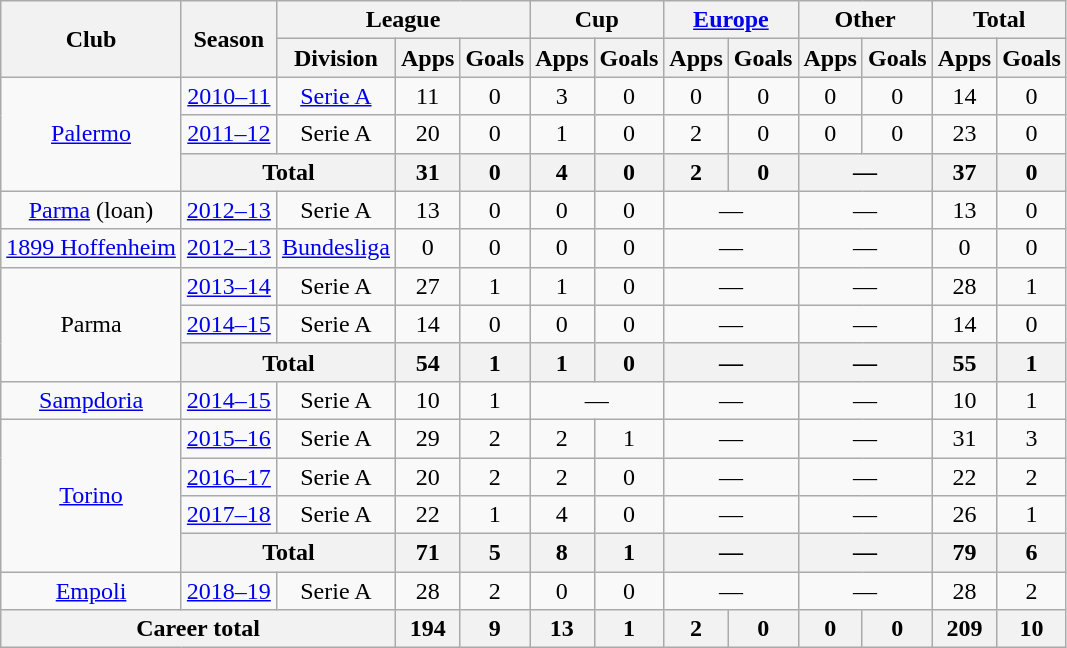<table class="wikitable" style="text-align:center">
<tr>
<th rowspan="2">Club</th>
<th rowspan="2">Season</th>
<th colspan="3">League</th>
<th colspan="2">Cup</th>
<th colspan="2"><a href='#'>Europe</a></th>
<th colspan="2">Other</th>
<th colspan="2">Total</th>
</tr>
<tr>
<th>Division</th>
<th>Apps</th>
<th>Goals</th>
<th>Apps</th>
<th>Goals</th>
<th>Apps</th>
<th>Goals</th>
<th>Apps</th>
<th>Goals</th>
<th>Apps</th>
<th>Goals</th>
</tr>
<tr>
<td rowspan="3"><a href='#'>Palermo</a></td>
<td><a href='#'>2010–11</a></td>
<td><a href='#'>Serie A</a></td>
<td>11</td>
<td>0</td>
<td>3</td>
<td>0</td>
<td>0</td>
<td>0</td>
<td>0</td>
<td>0</td>
<td>14</td>
<td>0</td>
</tr>
<tr>
<td><a href='#'>2011–12</a></td>
<td>Serie A</td>
<td>20</td>
<td>0</td>
<td>1</td>
<td>0</td>
<td>2</td>
<td>0</td>
<td>0</td>
<td>0</td>
<td>23</td>
<td>0</td>
</tr>
<tr>
<th colspan="2">Total</th>
<th>31</th>
<th>0</th>
<th>4</th>
<th>0</th>
<th>2</th>
<th>0</th>
<th colspan="2">—</th>
<th>37</th>
<th>0</th>
</tr>
<tr>
<td><a href='#'>Parma</a> (loan)</td>
<td><a href='#'>2012–13</a></td>
<td>Serie A</td>
<td>13</td>
<td>0</td>
<td>0</td>
<td>0</td>
<td colspan="2">—</td>
<td colspan="2">—</td>
<td>13</td>
<td>0</td>
</tr>
<tr>
<td><a href='#'>1899 Hoffenheim</a></td>
<td><a href='#'>2012–13</a></td>
<td><a href='#'>Bundesliga</a></td>
<td>0</td>
<td>0</td>
<td>0</td>
<td>0</td>
<td colspan="2">—</td>
<td colspan="2">—</td>
<td>0</td>
<td>0</td>
</tr>
<tr>
<td rowspan="3">Parma</td>
<td><a href='#'>2013–14</a></td>
<td>Serie A</td>
<td>27</td>
<td>1</td>
<td>1</td>
<td>0</td>
<td colspan="2">—</td>
<td colspan="2">—</td>
<td>28</td>
<td>1</td>
</tr>
<tr>
<td><a href='#'>2014–15</a></td>
<td>Serie A</td>
<td>14</td>
<td>0</td>
<td>0</td>
<td>0</td>
<td colspan="2">—</td>
<td colspan="2">—</td>
<td>14</td>
<td>0</td>
</tr>
<tr>
<th colspan="2">Total</th>
<th>54</th>
<th>1</th>
<th>1</th>
<th>0</th>
<th colspan="2">—</th>
<th colspan="2">—</th>
<th>55</th>
<th>1</th>
</tr>
<tr>
<td><a href='#'>Sampdoria</a></td>
<td><a href='#'>2014–15</a></td>
<td>Serie A</td>
<td>10</td>
<td>1</td>
<td colspan="2">—</td>
<td colspan="2">—</td>
<td colspan="2">—</td>
<td>10</td>
<td>1</td>
</tr>
<tr>
<td rowspan="4"><a href='#'>Torino</a></td>
<td><a href='#'>2015–16</a></td>
<td>Serie A</td>
<td>29</td>
<td>2</td>
<td>2</td>
<td>1</td>
<td colspan="2">—</td>
<td colspan="2">—</td>
<td>31</td>
<td>3</td>
</tr>
<tr>
<td><a href='#'>2016–17</a></td>
<td>Serie A</td>
<td>20</td>
<td>2</td>
<td>2</td>
<td>0</td>
<td colspan="2">—</td>
<td colspan="2">—</td>
<td>22</td>
<td>2</td>
</tr>
<tr>
<td><a href='#'>2017–18</a></td>
<td>Serie A</td>
<td>22</td>
<td>1</td>
<td>4</td>
<td>0</td>
<td colspan="2">—</td>
<td colspan="2">—</td>
<td>26</td>
<td>1</td>
</tr>
<tr>
<th colspan="2">Total</th>
<th>71</th>
<th>5</th>
<th>8</th>
<th>1</th>
<th colspan="2">—</th>
<th colspan="2">—</th>
<th>79</th>
<th>6</th>
</tr>
<tr>
<td><a href='#'>Empoli</a></td>
<td><a href='#'>2018–19</a></td>
<td>Serie A</td>
<td>28</td>
<td>2</td>
<td>0</td>
<td>0</td>
<td colspan="2">—</td>
<td colspan="2">—</td>
<td>28</td>
<td>2</td>
</tr>
<tr>
<th colspan="3">Career total</th>
<th>194</th>
<th>9</th>
<th>13</th>
<th>1</th>
<th>2</th>
<th>0</th>
<th>0</th>
<th>0</th>
<th>209</th>
<th>10</th>
</tr>
</table>
